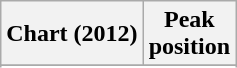<table class="wikitable sortable plainrowheaders" style="text-align:center;">
<tr>
<th scope="col">Chart (2012)</th>
<th scope="col">Peak<br>position</th>
</tr>
<tr>
</tr>
<tr>
</tr>
<tr>
</tr>
</table>
